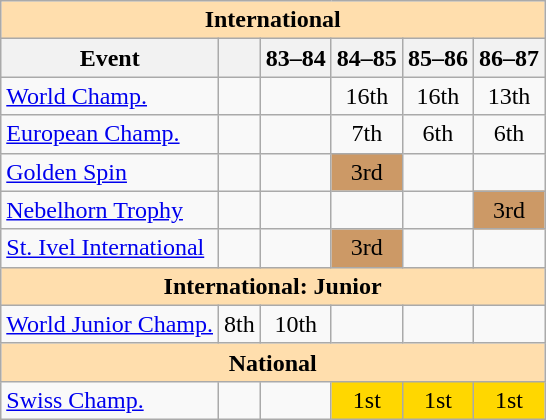<table class="wikitable" style="text-align:center">
<tr>
<th style="background-color: #ffdead; " colspan=6 align=center>International</th>
</tr>
<tr>
<th>Event</th>
<th></th>
<th>83–84</th>
<th>84–85</th>
<th>85–86</th>
<th>86–87</th>
</tr>
<tr>
<td align=left><a href='#'>World Champ.</a></td>
<td></td>
<td></td>
<td>16th</td>
<td>16th</td>
<td>13th</td>
</tr>
<tr>
<td align=left><a href='#'>European Champ.</a></td>
<td></td>
<td></td>
<td>7th</td>
<td>6th</td>
<td>6th</td>
</tr>
<tr>
<td align=left><a href='#'>Golden Spin</a></td>
<td></td>
<td></td>
<td bgcolor=cc9966>3rd</td>
<td></td>
<td></td>
</tr>
<tr>
<td align=left><a href='#'>Nebelhorn Trophy</a></td>
<td></td>
<td></td>
<td></td>
<td></td>
<td bgcolor=cc9966>3rd</td>
</tr>
<tr>
<td align=left><a href='#'>St. Ivel International</a></td>
<td></td>
<td></td>
<td bgcolor=cc9966>3rd</td>
<td></td>
<td></td>
</tr>
<tr>
<th style="background-color: #ffdead; " colspan=6 align=center>International: Junior</th>
</tr>
<tr>
<td align=left><a href='#'>World Junior Champ.</a></td>
<td>8th</td>
<td>10th</td>
<td></td>
<td></td>
<td></td>
</tr>
<tr>
<th style="background-color: #ffdead; " colspan=6 align=center>National</th>
</tr>
<tr>
<td align=left><a href='#'>Swiss Champ.</a></td>
<td></td>
<td></td>
<td bgcolor=gold>1st</td>
<td bgcolor=gold>1st</td>
<td bgcolor=gold>1st</td>
</tr>
</table>
